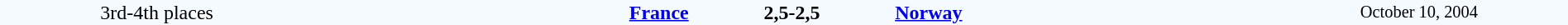<table style="width: 100%; background:#F5FAFF;" cellspacing="0">
<tr>
<td align=center rowspan=3 width=20%>3rd-4th places</td>
</tr>
<tr>
<td width=24% align=right><strong><a href='#'>France</a></strong></td>
<td align=center width=13%><strong>2,5-2,5</strong></td>
<td width=24%><strong><a href='#'>Norway</a></strong></td>
<td style=font-size:85% rowspan=3 align=center>October 10, 2004</td>
</tr>
</table>
